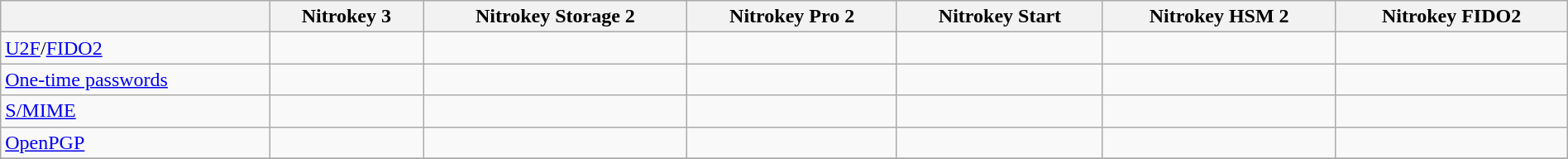<table class="wikitable"  width="100%">
<tr>
<th></th>
<th>Nitrokey 3</th>
<th>Nitrokey Storage 2</th>
<th>Nitrokey Pro 2</th>
<th>Nitrokey Start</th>
<th>Nitrokey HSM 2</th>
<th>Nitrokey FIDO2</th>
</tr>
<tr>
<td><a href='#'>U2F</a>/<a href='#'>FIDO2</a></td>
<td></td>
<td></td>
<td></td>
<td></td>
<td></td>
<td></td>
</tr>
<tr>
<td><a href='#'>One-time passwords</a></td>
<td></td>
<td></td>
<td></td>
<td></td>
<td></td>
<td></td>
</tr>
<tr>
<td><a href='#'>S/MIME</a></td>
<td></td>
<td></td>
<td></td>
<td></td>
<td></td>
<td></td>
</tr>
<tr>
<td><a href='#'>OpenPGP</a></td>
<td></td>
<td></td>
<td></td>
<td></td>
<td></td>
<td></td>
</tr>
<tr>
</tr>
</table>
